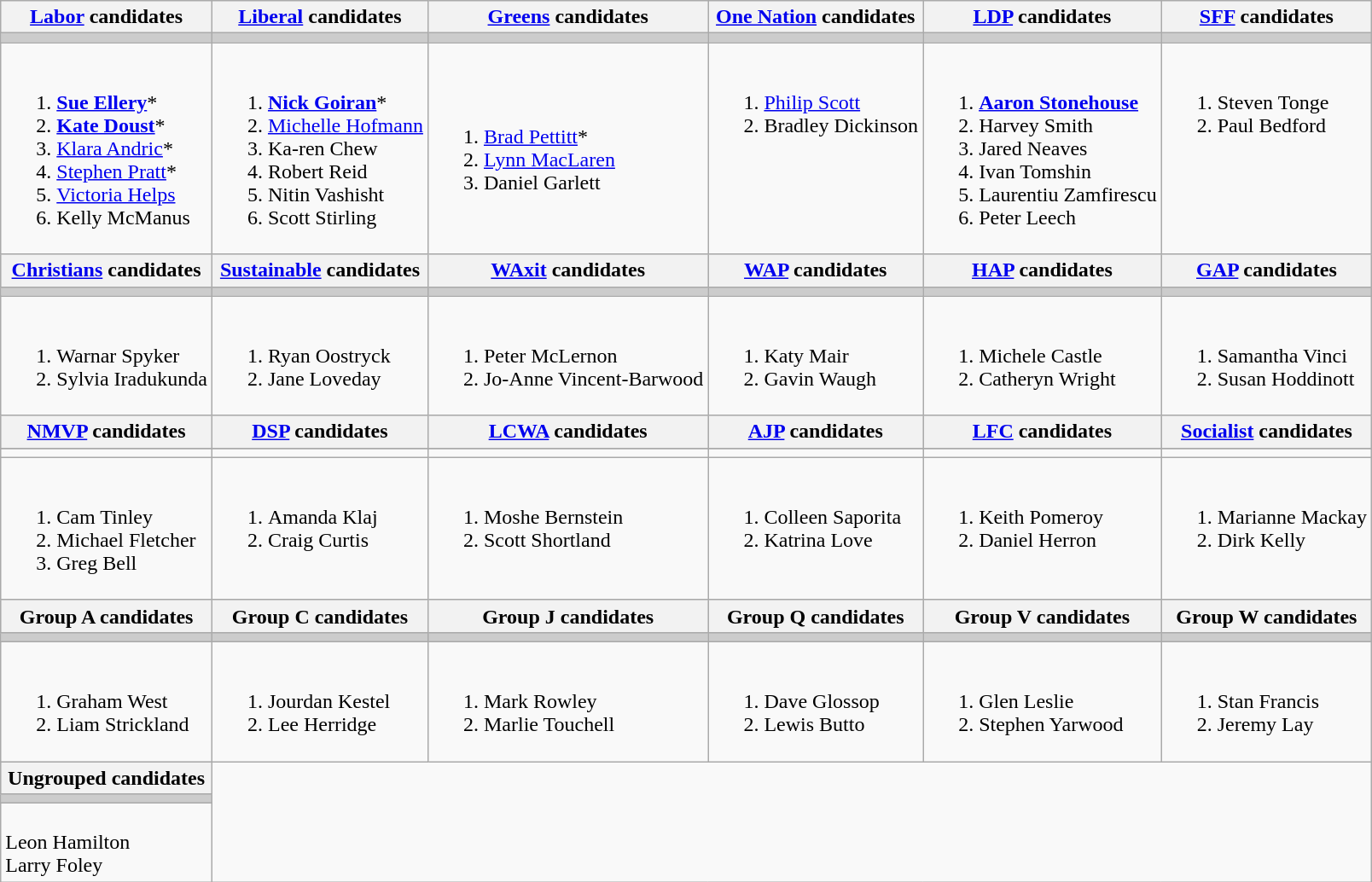<table class="wikitable">
<tr>
<th><a href='#'>Labor</a> candidates</th>
<th><a href='#'>Liberal</a> candidates</th>
<th><a href='#'>Greens</a> candidates</th>
<th><a href='#'>One Nation</a> candidates</th>
<th><a href='#'>LDP</a> candidates</th>
<th><a href='#'>SFF</a> candidates</th>
</tr>
<tr bgcolor="#cccccc">
<td></td>
<td></td>
<td></td>
<td></td>
<td></td>
<td></td>
</tr>
<tr>
<td><br><ol><li><strong><a href='#'>Sue Ellery</a></strong>*</li><li><strong><a href='#'>Kate Doust</a></strong>*</li><li><a href='#'>Klara Andric</a>*</li><li><a href='#'>Stephen Pratt</a>*</li><li><a href='#'>Victoria Helps</a></li><li>Kelly McManus</li></ol></td>
<td><br><ol><li><strong><a href='#'>Nick Goiran</a></strong>*</li><li><a href='#'>Michelle Hofmann</a></li><li>Ka-ren Chew</li><li>Robert Reid</li><li>Nitin Vashisht</li><li>Scott Stirling</li></ol></td>
<td><br><ol><li><a href='#'>Brad Pettitt</a>*</li><li><a href='#'>Lynn MacLaren</a></li><li>Daniel Garlett</li></ol></td>
<td valign=top><br><ol><li><a href='#'>Philip Scott</a></li><li>Bradley Dickinson</li></ol></td>
<td valign=top><br><ol><li><strong><a href='#'>Aaron Stonehouse</a></strong></li><li>Harvey Smith</li><li>Jared Neaves</li><li>Ivan Tomshin</li><li>Laurentiu Zamfirescu</li><li>Peter Leech</li></ol></td>
<td valign=top><br><ol><li>Steven Tonge</li><li>Paul Bedford</li></ol></td>
</tr>
<tr bgcolor="#cccccc">
<th><a href='#'>Christians</a> candidates</th>
<th><a href='#'>Sustainable</a> candidates</th>
<th><a href='#'>WAxit</a> candidates</th>
<th><a href='#'>WAP</a> candidates</th>
<th><a href='#'>HAP</a> candidates</th>
<th><a href='#'>GAP</a> candidates</th>
</tr>
<tr bgcolor="#cccccc">
<td></td>
<td></td>
<td></td>
<td></td>
<td></td>
<td></td>
</tr>
<tr>
<td valign=top><br><ol><li>Warnar Spyker</li><li>Sylvia Iradukunda</li></ol></td>
<td valign=top><br><ol><li>Ryan Oostryck</li><li>Jane Loveday</li></ol></td>
<td valign=top><br><ol><li>Peter McLernon</li><li>Jo-Anne Vincent-Barwood</li></ol></td>
<td valign=top><br><ol><li>Katy Mair</li><li>Gavin Waugh</li></ol></td>
<td valign=top><br><ol><li>Michele Castle</li><li>Catheryn Wright</li></ol></td>
<td valign=top><br><ol><li>Samantha Vinci</li><li>Susan Hoddinott</li></ol></td>
</tr>
<tr bgcolor="#cccccc">
<th><a href='#'>NMVP</a> candidates</th>
<th><a href='#'>DSP</a> candidates</th>
<th><a href='#'>LCWA</a> candidates</th>
<th><a href='#'>AJP</a> candidates</th>
<th><a href='#'>LFC</a> candidates</th>
<th><a href='#'>Socialist</a> candidates</th>
</tr>
<tr bgcolor="#cccccc">
</tr>
<tr>
<td></td>
<td></td>
<td></td>
<td></td>
<td></td>
<td></td>
</tr>
<tr>
<td valign=top><br><ol><li>Cam Tinley</li><li>Michael Fletcher</li><li>Greg Bell</li></ol></td>
<td valign=top><br><ol><li>Amanda Klaj</li><li>Craig Curtis</li></ol></td>
<td valign=top><br><ol><li>Moshe Bernstein</li><li>Scott Shortland</li></ol></td>
<td valign=top><br><ol><li>Colleen Saporita</li><li>Katrina Love</li></ol></td>
<td valign=top><br><ol><li>Keith Pomeroy</li><li>Daniel Herron</li></ol></td>
<td valign=top><br><ol><li>Marianne Mackay</li><li>Dirk Kelly</li></ol></td>
</tr>
<tr bgcolor="#cccccc">
<th>Group A candidates</th>
<th>Group C candidates</th>
<th>Group J candidates</th>
<th>Group Q candidates</th>
<th>Group V candidates</th>
<th>Group W candidates</th>
</tr>
<tr bgcolor="#cccccc">
<td></td>
<td></td>
<td></td>
<td></td>
<td></td>
<td></td>
</tr>
<tr>
<td valign=top><br><ol><li>Graham West</li><li>Liam Strickland</li></ol></td>
<td valign=top><br><ol><li>Jourdan Kestel</li><li>Lee Herridge</li></ol></td>
<td valign=top><br><ol><li>Mark Rowley</li><li>Marlie Touchell</li></ol></td>
<td valign=top><br><ol><li>Dave Glossop</li><li>Lewis Butto</li></ol></td>
<td valign=top><br><ol><li>Glen Leslie</li><li>Stephen Yarwood</li></ol></td>
<td valign=top><br><ol><li>Stan Francis</li><li>Jeremy Lay</li></ol></td>
</tr>
<tr bgcolor="#cccccc">
<th>Ungrouped candidates</th>
</tr>
<tr bgcolor="#cccccc">
<td></td>
</tr>
<tr>
<td valign=top><br>Leon Hamilton <br>
Larry Foley</td>
</tr>
</table>
